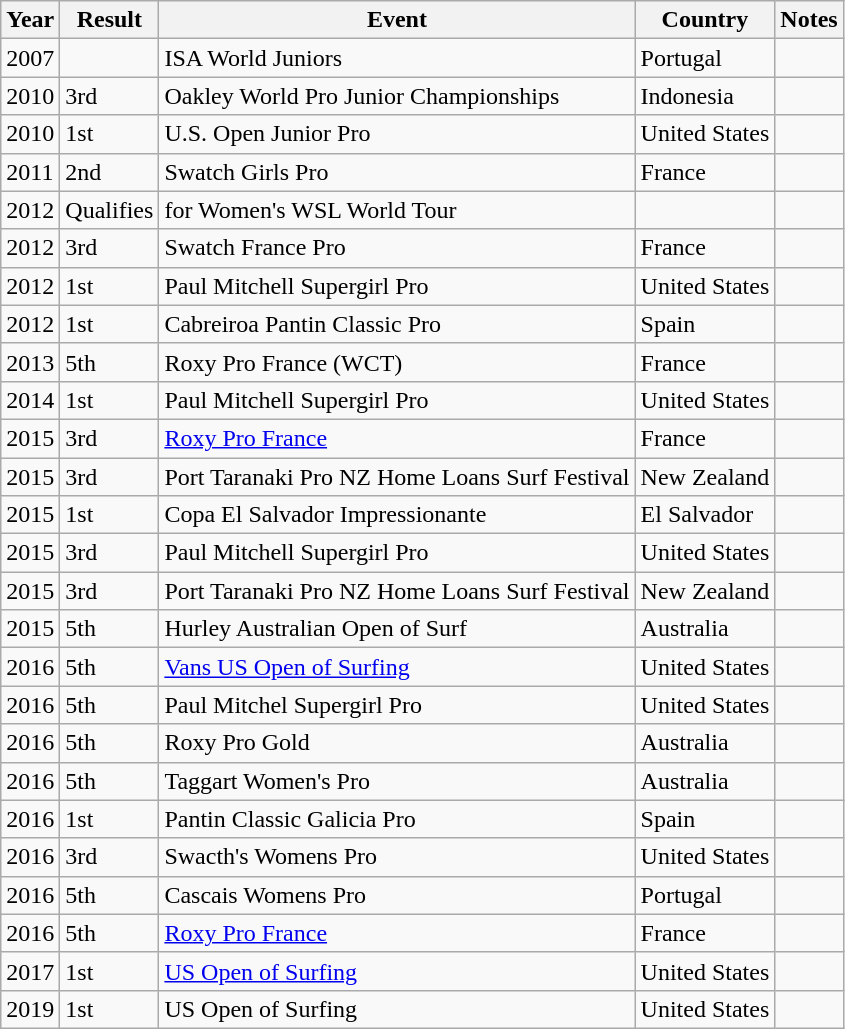<table class="wikitable sortable">
<tr>
<th>Year</th>
<th>Result</th>
<th>Event</th>
<th>Country</th>
<th>Notes</th>
</tr>
<tr>
<td>2007</td>
<td></td>
<td>ISA World Juniors</td>
<td>Portugal</td>
<td></td>
</tr>
<tr>
<td>2010</td>
<td>3rd</td>
<td>Oakley World Pro Junior Championships</td>
<td>Indonesia</td>
<td></td>
</tr>
<tr>
<td>2010</td>
<td>1st</td>
<td>U.S. Open Junior Pro</td>
<td>United States</td>
<td></td>
</tr>
<tr>
<td>2011</td>
<td>2nd</td>
<td>Swatch Girls Pro</td>
<td>France</td>
<td></td>
</tr>
<tr>
<td>2012</td>
<td>Qualifies</td>
<td>for Women's WSL World Tour</td>
<td></td>
<td></td>
</tr>
<tr>
<td>2012</td>
<td>3rd</td>
<td>Swatch France Pro</td>
<td>France</td>
<td></td>
</tr>
<tr>
<td>2012</td>
<td>1st</td>
<td>Paul Mitchell Supergirl Pro</td>
<td>United States</td>
<td></td>
</tr>
<tr>
<td>2012</td>
<td>1st</td>
<td>Cabreiroa Pantin Classic Pro</td>
<td>Spain</td>
<td></td>
</tr>
<tr>
<td>2013</td>
<td>5th</td>
<td>Roxy Pro France (WCT)</td>
<td>France</td>
<td></td>
</tr>
<tr>
<td>2014</td>
<td>1st</td>
<td>Paul Mitchell Supergirl Pro</td>
<td>United States</td>
<td></td>
</tr>
<tr>
<td>2015</td>
<td>3rd</td>
<td><a href='#'>Roxy Pro France</a></td>
<td>France</td>
<td></td>
</tr>
<tr>
<td>2015</td>
<td>3rd</td>
<td>Port Taranaki Pro NZ Home Loans Surf Festival</td>
<td>New Zealand</td>
<td></td>
</tr>
<tr>
<td>2015</td>
<td>1st</td>
<td>Copa El Salvador Impressionante</td>
<td>El Salvador</td>
<td></td>
</tr>
<tr>
<td>2015</td>
<td>3rd</td>
<td>Paul Mitchell Supergirl Pro</td>
<td>United States</td>
<td></td>
</tr>
<tr>
<td>2015</td>
<td>3rd</td>
<td>Port Taranaki Pro NZ Home Loans Surf Festival</td>
<td>New Zealand</td>
<td></td>
</tr>
<tr>
<td>2015</td>
<td>5th</td>
<td>Hurley Australian Open of Surf</td>
<td>Australia</td>
<td></td>
</tr>
<tr>
<td>2016</td>
<td>5th</td>
<td><a href='#'>Vans US Open of Surfing</a></td>
<td>United States</td>
<td></td>
</tr>
<tr>
<td>2016</td>
<td>5th</td>
<td>Paul Mitchel Supergirl Pro</td>
<td>United States</td>
<td></td>
</tr>
<tr>
<td>2016</td>
<td>5th</td>
<td>Roxy Pro Gold</td>
<td>Australia</td>
<td></td>
</tr>
<tr>
<td>2016</td>
<td>5th</td>
<td>Taggart Women's Pro</td>
<td>Australia</td>
<td></td>
</tr>
<tr>
<td>2016</td>
<td>1st</td>
<td>Pantin Classic Galicia Pro</td>
<td>Spain</td>
<td></td>
</tr>
<tr>
<td>2016</td>
<td>3rd</td>
<td>Swacth's Womens Pro</td>
<td>United States</td>
<td></td>
</tr>
<tr>
<td>2016</td>
<td>5th</td>
<td>Cascais Womens Pro</td>
<td>Portugal</td>
<td></td>
</tr>
<tr>
<td>2016</td>
<td>5th</td>
<td><a href='#'>Roxy Pro France</a></td>
<td>France</td>
<td></td>
</tr>
<tr>
<td>2017</td>
<td>1st</td>
<td><a href='#'>US Open of Surfing</a></td>
<td>United States</td>
<td></td>
</tr>
<tr>
<td>2019</td>
<td>1st</td>
<td>US Open of Surfing</td>
<td>United States</td>
<td></td>
</tr>
</table>
